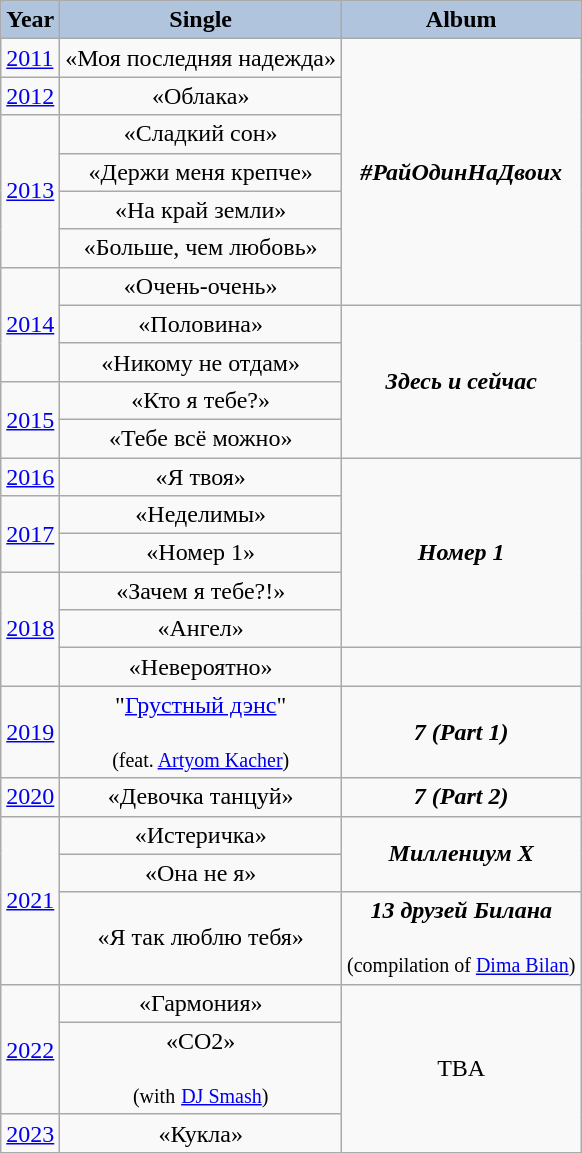<table class="wikitable">
<tr>
<th style="background:#B0C4DE;">Year</th>
<th style="background:#B0C4DE;">Single</th>
<th style="background:#B0C4DE;">Album</th>
</tr>
<tr>
<td><a href='#'>2011</a></td>
<td style="text-align: center;">«Моя последняя надежда»</td>
<td rowspan="7" style="text-align: center;"><strong><em>#РайОдинНаДвоих</em></strong></td>
</tr>
<tr>
<td rowspan="1"><a href='#'>2012</a></td>
<td style="text-align: center;">«Облака»</td>
</tr>
<tr>
<td rowspan="4"><a href='#'>2013</a></td>
<td style="text-align: center;">«Сладкий сон»</td>
</tr>
<tr>
<td style="text-align: center;">«Держи меня крепче»</td>
</tr>
<tr>
<td style="text-align: center;">«На край земли»</td>
</tr>
<tr>
<td style="text-align: center;">«Больше, чем любовь»</td>
</tr>
<tr>
<td rowspan="3"><a href='#'>2014</a></td>
<td style="text-align: center;">«Очень-очень»</td>
</tr>
<tr>
<td style="text-align: center;">«Половина»</td>
<td rowspan="4" style="text-align: center;"><strong><em>Здесь и сейчас</em></strong></td>
</tr>
<tr>
<td style="text-align: center;">«Никому не отдам»</td>
</tr>
<tr>
<td rowspan="2"><a href='#'>2015</a></td>
<td style="text-align: center;">«Кто я тебе?»</td>
</tr>
<tr>
<td style="text-align: center;">«Тебе всё можно»</td>
</tr>
<tr>
<td><a href='#'>2016</a></td>
<td style="text-align: center;">«Я твоя»</td>
<td rowspan="5" style="text-align: center;"><strong><em>Номер 1</em></strong></td>
</tr>
<tr>
<td rowspan="2"><a href='#'>2017</a></td>
<td style="text-align: center;">«Неделимы»</td>
</tr>
<tr>
<td style="text-align: center;">«Номер 1»</td>
</tr>
<tr>
<td rowspan="3"><a href='#'>2018</a></td>
<td style="text-align: center;">«Зачем я тебе?!»</td>
</tr>
<tr>
<td style="text-align: center;">«Ангел»</td>
</tr>
<tr>
<td style="text-align: center;">«Невероятно»</td>
</tr>
<tr>
<td><a href='#'>2019</a></td>
<td style="text-align: center;">"<a href='#'>Грустный дэнс</a>"<br><br><small>(feat. <a href='#'>Artyom Kacher</a>)</small></td>
<td style="text-align: center;"><strong><em>7 (Part 1)</em></strong></td>
</tr>
<tr>
<td><a href='#'>2020</a></td>
<td style="text-align: center;">«Девочка танцуй»</td>
<td style="text-align: center;"><strong><em>7 (Part 2)</em></strong></td>
</tr>
<tr>
<td rowspan="3"><a href='#'>2021</a></td>
<td style="text-align: center;">«Истеричка»</td>
<td rowspan="2" style="text-align: center;"><strong><em>Миллениум Х</em></strong></td>
</tr>
<tr>
<td style="text-align: center;">«Она не я»</td>
</tr>
<tr>
<td style="text-align: center;">«Я так люблю тебя»</td>
<td style="text-align: center;"><strong><em>13 друзей Билана</em></strong><br><br><small>(compilation of <a href='#'>Dima Bilan</a>)</small></td>
</tr>
<tr>
<td rowspan="2"><a href='#'>2022</a></td>
<td style="text-align: center;">«Гармония»</td>
<td rowspan="3" style="text-align: center;">TBA</td>
</tr>
<tr>
<td style="text-align: center;">«CO2»<br><br><small>(with</small> <small><a href='#'>DJ Smash</a>)</small></td>
</tr>
<tr>
<td><a href='#'>2023</a></td>
<td style="text-align: center;">«Кукла»</td>
</tr>
</table>
